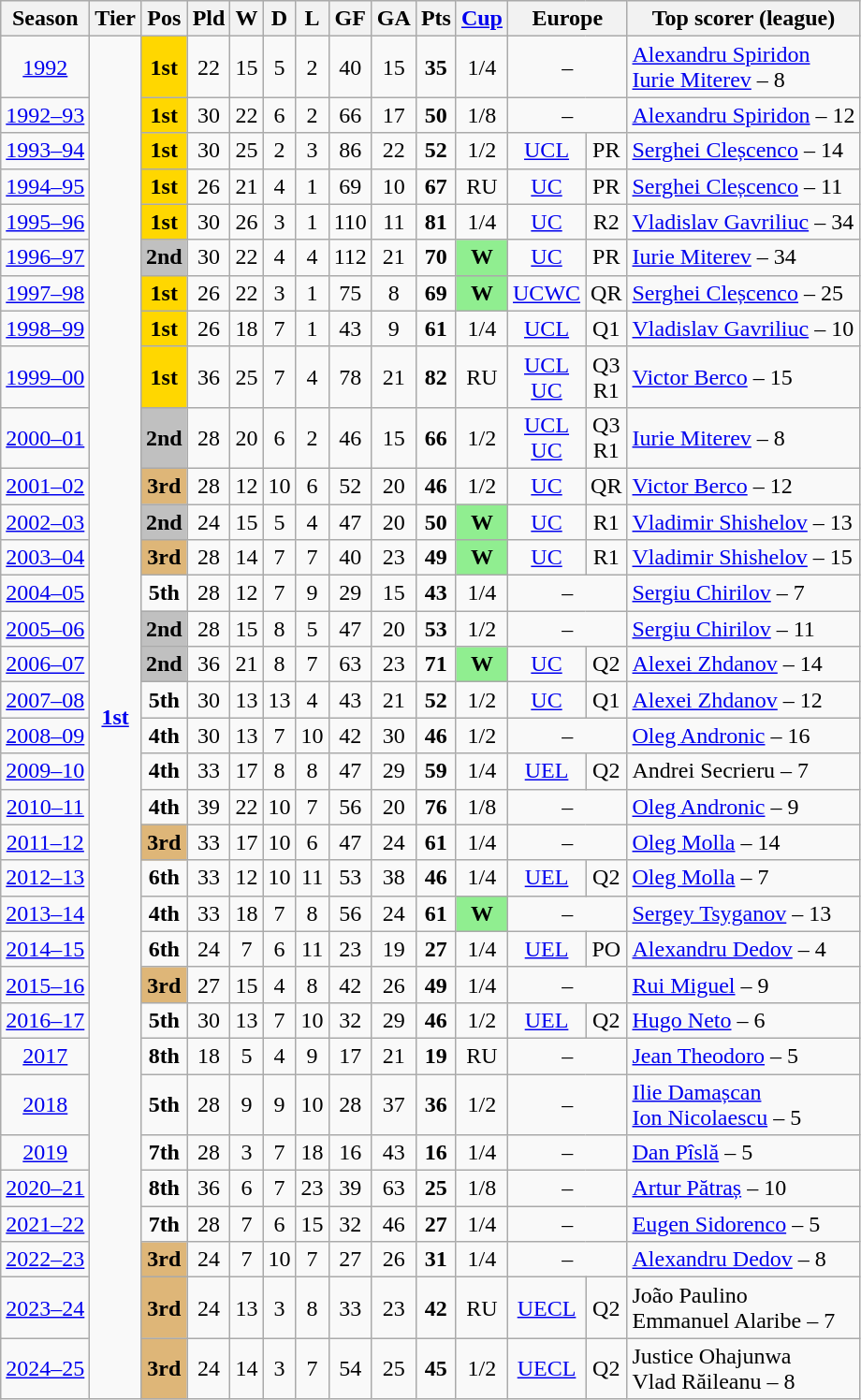<table class="wikitable mw-collapsible mw-collapsed"  style="font-size:100%; text-align:center;">
<tr style="background:#efefef;">
<th>Season</th>
<th>Tier</th>
<th>Pos</th>
<th>Pld</th>
<th>W</th>
<th>D</th>
<th>L</th>
<th>GF</th>
<th>GA</th>
<th>Pts</th>
<th><a href='#'>Cup</a></th>
<th colspan=2>Europe</th>
<th>Top scorer (league)</th>
</tr>
<tr>
<td><a href='#'>1992</a></td>
<td rowspan=34><strong><a href='#'>1st</a></strong></td>
<td align=center bgcolor=gold><strong>1st</strong></td>
<td>22</td>
<td>15</td>
<td>5</td>
<td>2</td>
<td>40</td>
<td>15</td>
<td><strong>35</strong></td>
<td>1/4</td>
<td colspan=2>–</td>
<td align="left"> <a href='#'>Alexandru Spiridon</a><br> <a href='#'>Iurie Miterev</a> – 8</td>
</tr>
<tr>
<td><a href='#'>1992–93</a></td>
<td align=center bgcolor=gold><strong>1st</strong></td>
<td>30</td>
<td>22</td>
<td>6</td>
<td>2</td>
<td>66</td>
<td>17</td>
<td><strong>50</strong></td>
<td>1/8</td>
<td colspan=2>–</td>
<td align="left"> <a href='#'>Alexandru Spiridon</a> – 12</td>
</tr>
<tr>
<td><a href='#'>1993–94</a></td>
<td align=center bgcolor=gold><strong>1st</strong></td>
<td>30</td>
<td>25</td>
<td>2</td>
<td>3</td>
<td>86</td>
<td>22</td>
<td><strong>52</strong></td>
<td>1/2</td>
<td><a href='#'>UCL</a></td>
<td>PR</td>
<td align="left"> <a href='#'>Serghei Cleșcenco</a> – 14</td>
</tr>
<tr>
<td><a href='#'>1994–95</a></td>
<td align=center bgcolor=gold><strong>1st</strong></td>
<td>26</td>
<td>21</td>
<td>4</td>
<td>1</td>
<td>69</td>
<td>10</td>
<td><strong>67</strong></td>
<td>RU</td>
<td><a href='#'>UC</a></td>
<td>PR</td>
<td align="left"> <a href='#'>Serghei Cleșcenco</a> – 11</td>
</tr>
<tr>
<td><a href='#'>1995–96</a></td>
<td align=center bgcolor=gold><strong>1st</strong></td>
<td>30</td>
<td>26</td>
<td>3</td>
<td>1</td>
<td>110</td>
<td>11</td>
<td><strong>81</strong></td>
<td>1/4</td>
<td><a href='#'>UC</a></td>
<td>R2</td>
<td align="left"> <a href='#'>Vladislav Gavriliuc</a> – 34</td>
</tr>
<tr>
<td><a href='#'>1996–97</a></td>
<td align=center bgcolor=silver><strong>2nd</strong></td>
<td>30</td>
<td>22</td>
<td>4</td>
<td>4</td>
<td>112</td>
<td>21</td>
<td><strong>70</strong></td>
<td style="background:lightgreen;"><strong>W</strong></td>
<td><a href='#'>UC</a></td>
<td>PR</td>
<td align="left"> <a href='#'>Iurie Miterev</a> – 34</td>
</tr>
<tr>
<td><a href='#'>1997–98</a></td>
<td align=center bgcolor=gold><strong>1st</strong></td>
<td>26</td>
<td>22</td>
<td>3</td>
<td>1</td>
<td>75</td>
<td>8</td>
<td><strong>69</strong></td>
<td style="background:lightgreen;"><strong>W</strong></td>
<td><a href='#'>UCWC</a></td>
<td>QR</td>
<td align="left"> <a href='#'>Serghei Cleșcenco</a> – 25</td>
</tr>
<tr>
<td><a href='#'>1998–99</a></td>
<td align=center bgcolor=gold><strong>1st</strong></td>
<td>26</td>
<td>18</td>
<td>7</td>
<td>1</td>
<td>43</td>
<td>9</td>
<td><strong>61</strong></td>
<td>1/4</td>
<td><a href='#'>UCL</a></td>
<td>Q1</td>
<td align="left"> <a href='#'>Vladislav Gavriliuc</a> – 10</td>
</tr>
<tr>
<td><a href='#'>1999–00</a></td>
<td align=center bgcolor=gold><strong>1st</strong></td>
<td>36</td>
<td>25</td>
<td>7</td>
<td>4</td>
<td>78</td>
<td>21</td>
<td><strong>82</strong></td>
<td>RU</td>
<td><a href='#'>UCL</a><br><a href='#'>UC</a></td>
<td>Q3<br>R1</td>
<td align="left"> <a href='#'>Victor Berco</a> – 15</td>
</tr>
<tr>
<td><a href='#'>2000–01</a></td>
<td align=center bgcolor=silver><strong>2nd</strong></td>
<td>28</td>
<td>20</td>
<td>6</td>
<td>2</td>
<td>46</td>
<td>15</td>
<td><strong>66</strong></td>
<td>1/2</td>
<td><a href='#'>UCL</a><br><a href='#'>UC</a></td>
<td>Q3<br>R1</td>
<td align="left"> <a href='#'>Iurie Miterev</a> – 8</td>
</tr>
<tr>
<td><a href='#'>2001–02</a></td>
<td align=center bgcolor=#deb678><strong>3rd</strong></td>
<td>28</td>
<td>12</td>
<td>10</td>
<td>6</td>
<td>52</td>
<td>20</td>
<td><strong>46</strong></td>
<td>1/2</td>
<td><a href='#'>UC</a></td>
<td>QR</td>
<td align="left"> <a href='#'>Victor Berco</a> – 12</td>
</tr>
<tr>
<td><a href='#'>2002–03</a></td>
<td align=center bgcolor=silver><strong>2nd</strong></td>
<td>24</td>
<td>15</td>
<td>5</td>
<td>4</td>
<td>47</td>
<td>20</td>
<td><strong>50</strong></td>
<td style="background:lightgreen;"><strong>W</strong></td>
<td><a href='#'>UC</a></td>
<td>R1</td>
<td align="left"> <a href='#'>Vladimir Shishelov</a> – 13</td>
</tr>
<tr>
<td><a href='#'>2003–04</a></td>
<td align=center bgcolor=#deb678><strong>3rd</strong></td>
<td>28</td>
<td>14</td>
<td>7</td>
<td>7</td>
<td>40</td>
<td>23</td>
<td><strong>49</strong></td>
<td style="background:lightgreen;"><strong>W</strong></td>
<td><a href='#'>UC</a></td>
<td>R1</td>
<td align="left"> <a href='#'>Vladimir Shishelov</a> – 15</td>
</tr>
<tr>
<td><a href='#'>2004–05</a></td>
<td><strong>5th</strong></td>
<td>28</td>
<td>12</td>
<td>7</td>
<td>9</td>
<td>29</td>
<td>15</td>
<td><strong>43</strong></td>
<td>1/4</td>
<td colspan=2>–</td>
<td align="left"> <a href='#'>Sergiu Chirilov</a> – 7</td>
</tr>
<tr>
<td><a href='#'>2005–06</a></td>
<td align=center bgcolor=silver><strong>2nd</strong></td>
<td>28</td>
<td>15</td>
<td>8</td>
<td>5</td>
<td>47</td>
<td>20</td>
<td><strong>53</strong></td>
<td>1/2</td>
<td colspan=2>–</td>
<td align="left"> <a href='#'>Sergiu Chirilov</a> – 11</td>
</tr>
<tr>
<td><a href='#'>2006–07</a></td>
<td align=center bgcolor=silver><strong>2nd</strong></td>
<td>36</td>
<td>21</td>
<td>8</td>
<td>7</td>
<td>63</td>
<td>23</td>
<td><strong>71</strong></td>
<td style="background:lightgreen;"><strong>W</strong></td>
<td><a href='#'>UC</a></td>
<td>Q2</td>
<td align="left"> <a href='#'>Alexei Zhdanov</a> – 14</td>
</tr>
<tr>
<td><a href='#'>2007–08</a></td>
<td><strong>5th</strong></td>
<td>30</td>
<td>13</td>
<td>13</td>
<td>4</td>
<td>43</td>
<td>21</td>
<td><strong>52</strong></td>
<td>1/2</td>
<td><a href='#'>UC</a></td>
<td>Q1</td>
<td align="left"> <a href='#'>Alexei Zhdanov</a> – 12</td>
</tr>
<tr>
<td><a href='#'>2008–09</a></td>
<td><strong>4th</strong></td>
<td>30</td>
<td>13</td>
<td>7</td>
<td>10</td>
<td>42</td>
<td>30</td>
<td><strong>46</strong></td>
<td>1/2</td>
<td colspan=2>–</td>
<td align="left"> <a href='#'>Oleg Andronic</a> – 16</td>
</tr>
<tr>
<td><a href='#'>2009–10</a></td>
<td><strong>4th</strong></td>
<td>33</td>
<td>17</td>
<td>8</td>
<td>8</td>
<td>47</td>
<td>29</td>
<td><strong>59</strong></td>
<td>1/4</td>
<td><a href='#'>UEL</a></td>
<td>Q2</td>
<td align="left"> Andrei Secrieru – 7</td>
</tr>
<tr>
<td><a href='#'>2010–11</a></td>
<td><strong>4th</strong></td>
<td>39</td>
<td>22</td>
<td>10</td>
<td>7</td>
<td>56</td>
<td>20</td>
<td><strong>76</strong></td>
<td>1/8</td>
<td colspan=2>–</td>
<td align="left"> <a href='#'>Oleg Andronic</a> – 9</td>
</tr>
<tr>
<td><a href='#'>2011–12</a></td>
<td align=center bgcolor=#deb678><strong>3rd</strong></td>
<td>33</td>
<td>17</td>
<td>10</td>
<td>6</td>
<td>47</td>
<td>24</td>
<td><strong>61</strong></td>
<td>1/4</td>
<td colspan=2>–</td>
<td align="left"> <a href='#'>Oleg Molla</a> – 14</td>
</tr>
<tr>
<td><a href='#'>2012–13</a></td>
<td><strong>6th</strong></td>
<td>33</td>
<td>12</td>
<td>10</td>
<td>11</td>
<td>53</td>
<td>38</td>
<td><strong>46</strong></td>
<td>1/4</td>
<td><a href='#'>UEL</a></td>
<td>Q2</td>
<td align="left"> <a href='#'>Oleg Molla</a> – 7</td>
</tr>
<tr>
<td><a href='#'>2013–14</a></td>
<td><strong>4th</strong></td>
<td>33</td>
<td>18</td>
<td>7</td>
<td>8</td>
<td>56</td>
<td>24</td>
<td><strong>61</strong></td>
<td style="background:lightgreen;"><strong>W</strong></td>
<td colspan=2>–</td>
<td align="left"> <a href='#'>Sergey Tsyganov</a> – 13</td>
</tr>
<tr>
<td><a href='#'>2014–15</a></td>
<td><strong>6th</strong></td>
<td>24</td>
<td>7</td>
<td>6</td>
<td>11</td>
<td>23</td>
<td>19</td>
<td><strong>27</strong></td>
<td>1/4</td>
<td><a href='#'>UEL</a></td>
<td>PO</td>
<td align="left"> <a href='#'>Alexandru Dedov</a> – 4</td>
</tr>
<tr>
<td><a href='#'>2015–16</a></td>
<td align=center bgcolor=#deb678><strong>3rd</strong></td>
<td>27</td>
<td>15</td>
<td>4</td>
<td>8</td>
<td>42</td>
<td>26</td>
<td><strong>49</strong></td>
<td>1/4</td>
<td colspan=2>–</td>
<td align="left"> <a href='#'>Rui Miguel</a> – 9</td>
</tr>
<tr>
<td><a href='#'>2016–17</a></td>
<td><strong>5th</strong></td>
<td>30</td>
<td>13</td>
<td>7</td>
<td>10</td>
<td>32</td>
<td>29</td>
<td><strong>46</strong></td>
<td>1/2</td>
<td><a href='#'>UEL</a></td>
<td>Q2</td>
<td align="left"> <a href='#'>Hugo Neto</a> – 6</td>
</tr>
<tr>
<td><a href='#'>2017</a></td>
<td><strong>8th</strong></td>
<td>18</td>
<td>5</td>
<td>4</td>
<td>9</td>
<td>17</td>
<td>21</td>
<td><strong>19</strong></td>
<td>RU</td>
<td colspan=2>–</td>
<td align="left"> <a href='#'>Jean Theodoro</a> – 5</td>
</tr>
<tr>
<td><a href='#'>2018</a></td>
<td><strong>5th</strong></td>
<td>28</td>
<td>9</td>
<td>9</td>
<td>10</td>
<td>28</td>
<td>37</td>
<td><strong>36</strong></td>
<td>1/2</td>
<td colspan=2>–</td>
<td align="left"> <a href='#'>Ilie Damașcan</a><br> <a href='#'>Ion Nicolaescu</a> – 5</td>
</tr>
<tr>
<td><a href='#'>2019</a></td>
<td><strong>7th</strong></td>
<td>28</td>
<td>3</td>
<td>7</td>
<td>18</td>
<td>16</td>
<td>43</td>
<td><strong>16</strong></td>
<td>1/4</td>
<td colspan=2>–</td>
<td align="left"> <a href='#'>Dan Pîslă</a> – 5</td>
</tr>
<tr>
<td><a href='#'>2020–21</a></td>
<td><strong>8th</strong></td>
<td>36</td>
<td>6</td>
<td>7</td>
<td>23</td>
<td>39</td>
<td>63</td>
<td><strong>25</strong></td>
<td>1/8</td>
<td colspan=2>–</td>
<td align="left"> <a href='#'>Artur Pătraș</a> – 10</td>
</tr>
<tr>
<td><a href='#'>2021–22</a></td>
<td><strong>7th</strong></td>
<td>28</td>
<td>7</td>
<td>6</td>
<td>15</td>
<td>32</td>
<td>46</td>
<td><strong>27</strong></td>
<td>1/4</td>
<td colspan=2>–</td>
<td align="left"> <a href='#'>Eugen Sidorenco</a> – 5</td>
</tr>
<tr>
<td><a href='#'>2022–23</a></td>
<td align=center bgcolor=#deb678><strong>3rd</strong></td>
<td>24</td>
<td>7</td>
<td>10</td>
<td>7</td>
<td>27</td>
<td>26</td>
<td><strong>31</strong></td>
<td>1/4</td>
<td colspan=2>–</td>
<td align="left"> <a href='#'>Alexandru Dedov</a> – 8</td>
</tr>
<tr>
<td><a href='#'>2023–24</a></td>
<td align=center bgcolor=#deb678><strong>3rd</strong></td>
<td>24</td>
<td>13</td>
<td>3</td>
<td>8</td>
<td>33</td>
<td>23</td>
<td><strong>42</strong></td>
<td>RU</td>
<td><a href='#'>UECL</a></td>
<td>Q2</td>
<td align="left"> João Paulino<br> Emmanuel Alaribe – 7</td>
</tr>
<tr>
<td><a href='#'>2024–25</a></td>
<td align=center bgcolor=#deb678><strong>3rd</strong></td>
<td>24</td>
<td>14</td>
<td>3</td>
<td>7</td>
<td>54</td>
<td>25</td>
<td><strong>45</strong></td>
<td>1/2</td>
<td><a href='#'>UECL</a></td>
<td>Q2</td>
<td align="left"> Justice Ohajunwa<br> Vlad Răileanu – 8</td>
</tr>
</table>
